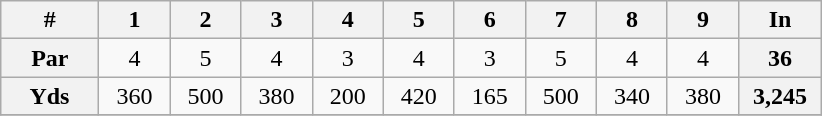<table class="wikitable" style="text-align: center;">
<tr>
<th>#</th>
<th>1</th>
<th>2</th>
<th>3</th>
<th>4</th>
<th>5</th>
<th>6</th>
<th>7</th>
<th>8</th>
<th>9</th>
<th>In</th>
</tr>
<tr>
<th>Par</th>
<td>    4    </td>
<td>    5    </td>
<td>    4    </td>
<td>    3    </td>
<td>    4    </td>
<td>    3    </td>
<td>    5    </td>
<td>    4    </td>
<td>    4    </td>
<th>    36    </th>
</tr>
<tr>
<th>    Yds    </th>
<td>360</td>
<td>500</td>
<td>380</td>
<td>200</td>
<td>420</td>
<td>165</td>
<td>500</td>
<td>340</td>
<td>380</td>
<th>3,245</th>
</tr>
<tr>
</tr>
</table>
